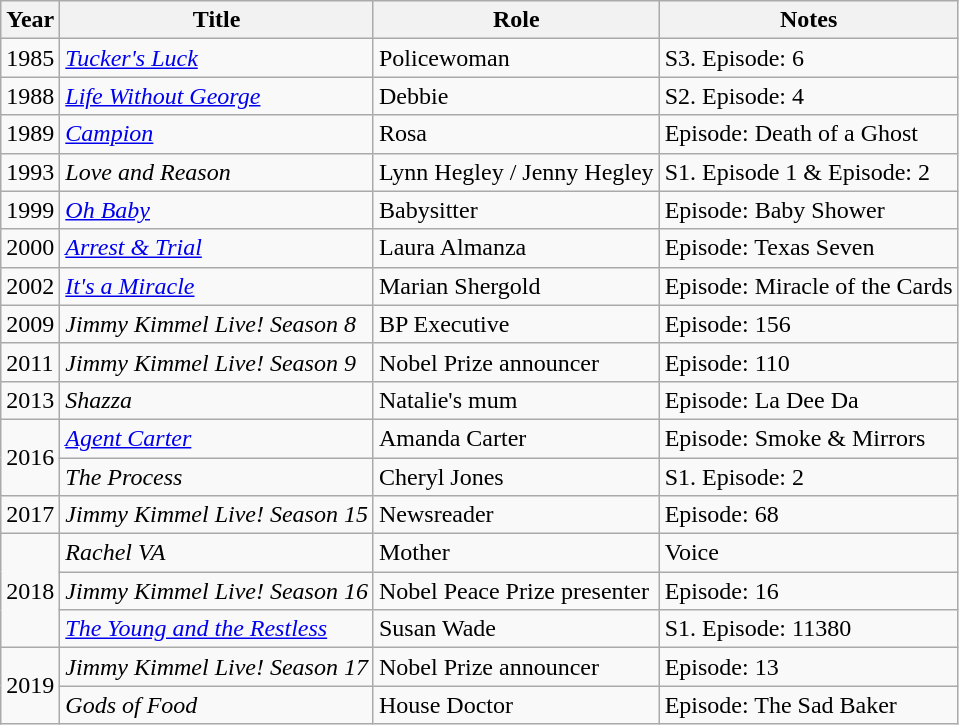<table class="wikitable sortable plainrowheaders">
<tr style="text-align:center;">
<th scope="col">Year</th>
<th scope="col">Title</th>
<th scope="col">Role</th>
<th scope="col">Notes</th>
</tr>
<tr>
<td>1985</td>
<td><em><a href='#'>Tucker's Luck</a></em></td>
<td>Policewoman</td>
<td>S3. Episode: 6</td>
</tr>
<tr>
<td>1988</td>
<td><em><a href='#'>Life Without George</a></em></td>
<td>Debbie</td>
<td>S2. Episode: 4</td>
</tr>
<tr>
<td>1989</td>
<td><em><a href='#'>Campion</a></em></td>
<td>Rosa</td>
<td>Episode: Death of a Ghost</td>
</tr>
<tr>
<td>1993</td>
<td><em>Love and Reason</em></td>
<td>Lynn Hegley / Jenny Hegley</td>
<td>S1. Episode 1 & Episode: 2</td>
</tr>
<tr>
<td>1999</td>
<td><em><a href='#'>Oh Baby</a></em></td>
<td>Babysitter</td>
<td>Episode: Baby Shower</td>
</tr>
<tr>
<td>2000</td>
<td><em><a href='#'>Arrest & Trial</a></em></td>
<td>Laura Almanza</td>
<td>Episode: Texas Seven</td>
</tr>
<tr>
<td>2002</td>
<td><em><a href='#'>It's a Miracle</a></em></td>
<td>Marian Shergold</td>
<td>Episode: Miracle of the Cards</td>
</tr>
<tr>
<td>2009</td>
<td><em>Jimmy Kimmel Live! Season 8</em></td>
<td>BP Executive</td>
<td>Episode: 156</td>
</tr>
<tr>
<td>2011</td>
<td><em>Jimmy Kimmel Live! Season 9</em></td>
<td>Nobel Prize announcer</td>
<td>Episode: 110</td>
</tr>
<tr>
<td>2013</td>
<td><em>Shazza</em></td>
<td>Natalie's mum</td>
<td>Episode: La Dee Da</td>
</tr>
<tr>
<td rowspan="2">2016</td>
<td><em><a href='#'>Agent Carter</a></em></td>
<td>Amanda Carter</td>
<td>Episode: Smoke & Mirrors</td>
</tr>
<tr>
<td><em>The Process</em></td>
<td>Cheryl Jones</td>
<td>S1. Episode: 2</td>
</tr>
<tr>
<td>2017</td>
<td><em>Jimmy Kimmel Live! Season 15</em></td>
<td>Newsreader</td>
<td>Episode: 68</td>
</tr>
<tr>
<td rowspan="3">2018</td>
<td><em>Rachel VA</em></td>
<td>Mother</td>
<td>Voice</td>
</tr>
<tr>
<td><em>Jimmy Kimmel Live! Season 16</em></td>
<td>Nobel Peace Prize presenter</td>
<td>Episode: 16</td>
</tr>
<tr>
<td><em><a href='#'>The Young and the Restless</a></em></td>
<td>Susan Wade</td>
<td>S1. Episode: 11380</td>
</tr>
<tr>
<td rowspan="2">2019</td>
<td><em>Jimmy Kimmel Live! Season 17</em></td>
<td>Nobel Prize announcer</td>
<td>Episode: 13</td>
</tr>
<tr>
<td><em>Gods of Food</em></td>
<td>House Doctor</td>
<td>Episode: The Sad Baker</td>
</tr>
</table>
